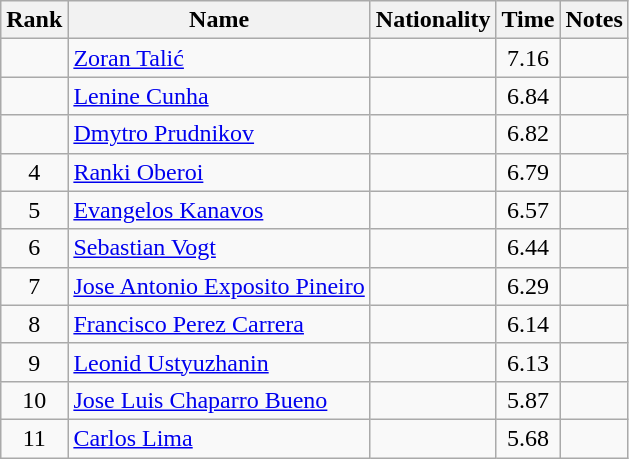<table class="wikitable sortable" style="text-align:center">
<tr>
<th>Rank</th>
<th>Name</th>
<th>Nationality</th>
<th>Time</th>
<th>Notes</th>
</tr>
<tr>
<td></td>
<td align=left><a href='#'>Zoran Talić</a></td>
<td align=left></td>
<td>7.16</td>
<td></td>
</tr>
<tr>
<td></td>
<td align=left><a href='#'>Lenine Cunha</a></td>
<td align=left></td>
<td>6.84</td>
<td></td>
</tr>
<tr>
<td></td>
<td align=left><a href='#'>Dmytro Prudnikov</a></td>
<td align=left></td>
<td>6.82</td>
<td></td>
</tr>
<tr>
<td>4</td>
<td align=left><a href='#'>Ranki Oberoi</a></td>
<td align=left></td>
<td>6.79</td>
<td></td>
</tr>
<tr>
<td>5</td>
<td align=left><a href='#'>Evangelos Kanavos</a></td>
<td align=left></td>
<td>6.57</td>
<td></td>
</tr>
<tr>
<td>6</td>
<td align=left><a href='#'>Sebastian Vogt</a></td>
<td align=left></td>
<td>6.44</td>
<td></td>
</tr>
<tr>
<td>7</td>
<td align=left><a href='#'>Jose Antonio Exposito Pineiro</a></td>
<td align=left></td>
<td>6.29</td>
<td></td>
</tr>
<tr>
<td>8</td>
<td align=left><a href='#'>Francisco Perez Carrera</a></td>
<td align=left></td>
<td>6.14</td>
<td></td>
</tr>
<tr>
<td>9</td>
<td align=left><a href='#'>Leonid Ustyuzhanin</a></td>
<td align=left></td>
<td>6.13</td>
<td></td>
</tr>
<tr>
<td>10</td>
<td align=left><a href='#'>Jose Luis Chaparro Bueno</a></td>
<td align=left></td>
<td>5.87</td>
<td></td>
</tr>
<tr>
<td>11</td>
<td align=left><a href='#'>Carlos Lima</a></td>
<td align=left></td>
<td>5.68</td>
<td></td>
</tr>
</table>
